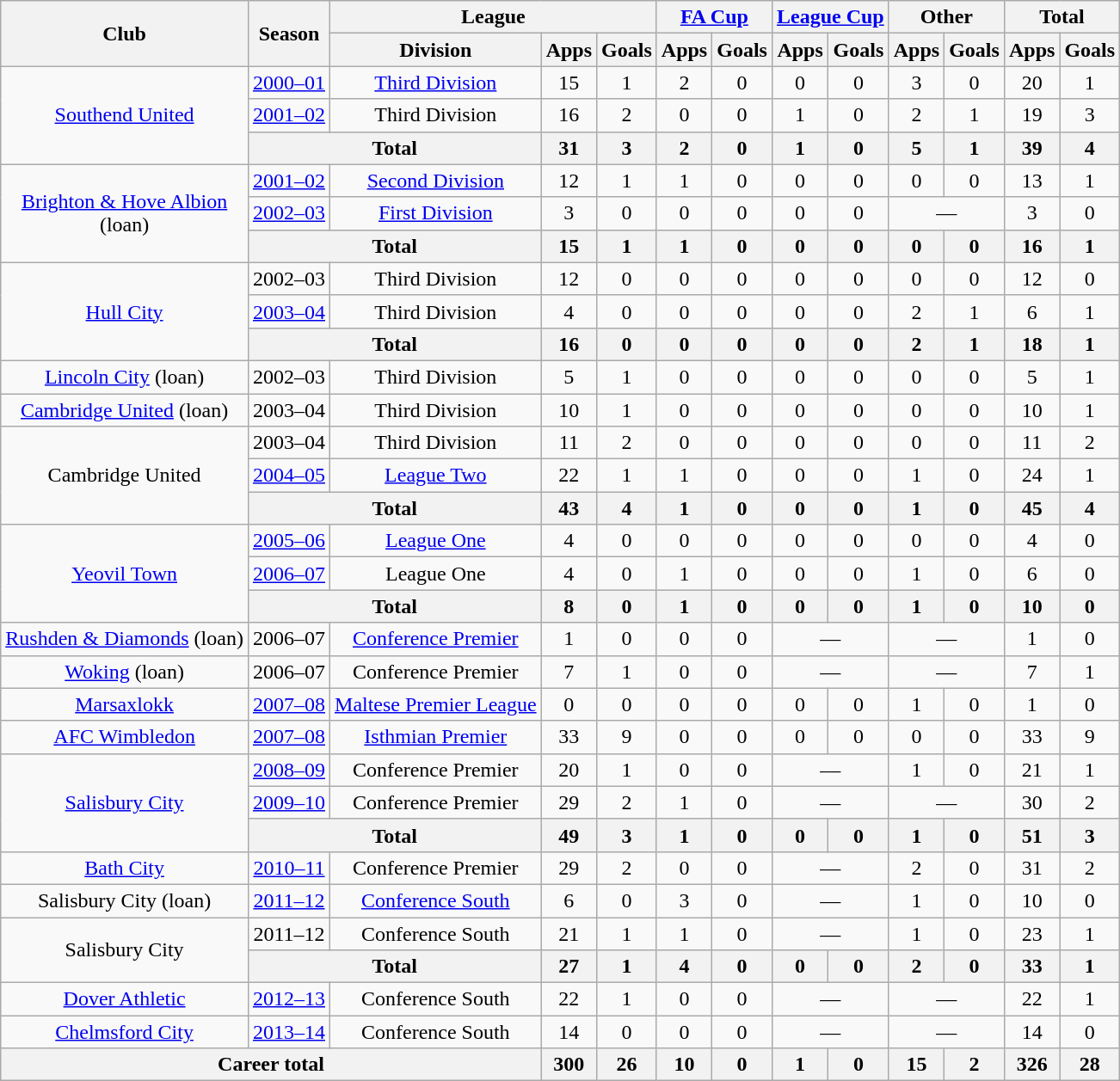<table class=wikitable style=text-align:center>
<tr>
<th rowspan="2">Club</th>
<th rowspan="2">Season</th>
<th colspan="3">League</th>
<th colspan="2"><a href='#'>FA Cup</a></th>
<th colspan="2"><a href='#'>League Cup</a></th>
<th colspan="2">Other</th>
<th colspan="2">Total</th>
</tr>
<tr>
<th>Division</th>
<th>Apps</th>
<th>Goals</th>
<th>Apps</th>
<th>Goals</th>
<th>Apps</th>
<th>Goals</th>
<th>Apps</th>
<th>Goals</th>
<th>Apps</th>
<th>Goals</th>
</tr>
<tr>
<td rowspan="3"><a href='#'>Southend United</a></td>
<td><a href='#'>2000–01</a></td>
<td><a href='#'>Third Division</a></td>
<td>15</td>
<td>1</td>
<td>2</td>
<td>0</td>
<td>0</td>
<td>0</td>
<td>3</td>
<td>0</td>
<td>20</td>
<td>1</td>
</tr>
<tr>
<td><a href='#'>2001–02</a></td>
<td>Third Division</td>
<td>16</td>
<td>2</td>
<td>0</td>
<td>0</td>
<td>1</td>
<td>0</td>
<td>2</td>
<td>1</td>
<td>19</td>
<td>3</td>
</tr>
<tr>
<th colspan="2">Total</th>
<th>31</th>
<th>3</th>
<th>2</th>
<th>0</th>
<th>1</th>
<th>0</th>
<th>5</th>
<th>1</th>
<th>39</th>
<th>4</th>
</tr>
<tr>
<td rowspan="3"><a href='#'>Brighton & Hove Albion</a><br>(loan)</td>
<td><a href='#'>2001–02</a></td>
<td><a href='#'>Second Division</a></td>
<td>12</td>
<td>1</td>
<td>1</td>
<td>0</td>
<td>0</td>
<td>0</td>
<td>0</td>
<td>0</td>
<td>13</td>
<td>1</td>
</tr>
<tr>
<td><a href='#'>2002–03</a></td>
<td><a href='#'>First Division</a></td>
<td>3</td>
<td>0</td>
<td>0</td>
<td>0</td>
<td>0</td>
<td>0</td>
<td colspan="2">—</td>
<td>3</td>
<td>0</td>
</tr>
<tr>
<th colspan="2">Total</th>
<th>15</th>
<th>1</th>
<th>1</th>
<th>0</th>
<th>0</th>
<th>0</th>
<th>0</th>
<th>0</th>
<th>16</th>
<th>1</th>
</tr>
<tr>
<td rowspan="3"><a href='#'>Hull City</a></td>
<td>2002–03</td>
<td>Third Division</td>
<td>12</td>
<td>0</td>
<td>0</td>
<td>0</td>
<td>0</td>
<td>0</td>
<td>0</td>
<td>0</td>
<td>12</td>
<td>0</td>
</tr>
<tr>
<td><a href='#'>2003–04</a></td>
<td>Third Division</td>
<td>4</td>
<td>0</td>
<td>0</td>
<td>0</td>
<td>0</td>
<td>0</td>
<td>2</td>
<td>1</td>
<td>6</td>
<td>1</td>
</tr>
<tr>
<th colspan="2">Total</th>
<th>16</th>
<th>0</th>
<th>0</th>
<th>0</th>
<th>0</th>
<th>0</th>
<th>2</th>
<th>1</th>
<th>18</th>
<th>1</th>
</tr>
<tr>
<td><a href='#'>Lincoln City</a> (loan)</td>
<td>2002–03</td>
<td>Third Division</td>
<td>5</td>
<td>1</td>
<td>0</td>
<td>0</td>
<td>0</td>
<td>0</td>
<td>0</td>
<td>0</td>
<td>5</td>
<td>1</td>
</tr>
<tr>
<td><a href='#'>Cambridge United</a> (loan)</td>
<td>2003–04</td>
<td>Third Division</td>
<td>10</td>
<td>1</td>
<td>0</td>
<td>0</td>
<td>0</td>
<td>0</td>
<td>0</td>
<td>0</td>
<td>10</td>
<td>1</td>
</tr>
<tr>
<td rowspan="3">Cambridge United</td>
<td>2003–04</td>
<td>Third Division</td>
<td>11</td>
<td>2</td>
<td>0</td>
<td>0</td>
<td>0</td>
<td>0</td>
<td>0</td>
<td>0</td>
<td>11</td>
<td>2</td>
</tr>
<tr>
<td><a href='#'>2004–05</a></td>
<td><a href='#'>League Two</a></td>
<td>22</td>
<td>1</td>
<td>1</td>
<td>0</td>
<td>0</td>
<td>0</td>
<td>1</td>
<td>0</td>
<td>24</td>
<td>1</td>
</tr>
<tr>
<th colspan="2">Total</th>
<th>43</th>
<th>4</th>
<th>1</th>
<th>0</th>
<th>0</th>
<th>0</th>
<th>1</th>
<th>0</th>
<th>45</th>
<th>4</th>
</tr>
<tr>
<td rowspan="3"><a href='#'>Yeovil Town</a></td>
<td><a href='#'>2005–06</a></td>
<td><a href='#'>League One</a></td>
<td>4</td>
<td>0</td>
<td>0</td>
<td>0</td>
<td>0</td>
<td>0</td>
<td>0</td>
<td>0</td>
<td>4</td>
<td>0</td>
</tr>
<tr>
<td><a href='#'>2006–07</a></td>
<td>League One</td>
<td>4</td>
<td>0</td>
<td>1</td>
<td>0</td>
<td>0</td>
<td>0</td>
<td>1</td>
<td>0</td>
<td>6</td>
<td>0</td>
</tr>
<tr>
<th colspan="2">Total</th>
<th>8</th>
<th>0</th>
<th>1</th>
<th>0</th>
<th>0</th>
<th>0</th>
<th>1</th>
<th>0</th>
<th>10</th>
<th>0</th>
</tr>
<tr>
<td><a href='#'>Rushden & Diamonds</a> (loan)</td>
<td>2006–07</td>
<td><a href='#'>Conference Premier</a></td>
<td>1</td>
<td>0</td>
<td>0</td>
<td>0</td>
<td colspan="2">—</td>
<td colspan="2">—</td>
<td>1</td>
<td>0</td>
</tr>
<tr>
<td><a href='#'>Woking</a> (loan)</td>
<td>2006–07</td>
<td>Conference Premier</td>
<td>7</td>
<td>1</td>
<td>0</td>
<td>0</td>
<td colspan="2">—</td>
<td colspan="2">—</td>
<td>7</td>
<td>1</td>
</tr>
<tr>
<td><a href='#'>Marsaxlokk</a></td>
<td><a href='#'>2007–08</a></td>
<td><a href='#'>Maltese Premier League</a></td>
<td>0</td>
<td>0</td>
<td>0</td>
<td>0</td>
<td>0</td>
<td>0</td>
<td>1</td>
<td>0</td>
<td>1</td>
<td>0</td>
</tr>
<tr>
<td><a href='#'>AFC Wimbledon</a></td>
<td><a href='#'>2007–08</a></td>
<td><a href='#'>Isthmian Premier</a></td>
<td>33</td>
<td>9</td>
<td>0</td>
<td>0</td>
<td>0</td>
<td>0</td>
<td>0</td>
<td>0</td>
<td>33</td>
<td>9</td>
</tr>
<tr>
<td rowspan="3"><a href='#'>Salisbury City</a></td>
<td><a href='#'>2008–09</a></td>
<td>Conference Premier</td>
<td>20</td>
<td>1</td>
<td>0</td>
<td>0</td>
<td colspan="2">—</td>
<td>1</td>
<td>0</td>
<td>21</td>
<td>1</td>
</tr>
<tr>
<td><a href='#'>2009–10</a></td>
<td>Conference Premier</td>
<td>29</td>
<td>2</td>
<td>1</td>
<td>0</td>
<td colspan="2">—</td>
<td colspan="2">—</td>
<td>30</td>
<td>2</td>
</tr>
<tr>
<th colspan="2">Total</th>
<th>49</th>
<th>3</th>
<th>1</th>
<th>0</th>
<th>0</th>
<th>0</th>
<th>1</th>
<th>0</th>
<th>51</th>
<th>3</th>
</tr>
<tr>
<td><a href='#'>Bath City</a></td>
<td><a href='#'>2010–11</a></td>
<td>Conference Premier</td>
<td>29</td>
<td>2</td>
<td>0</td>
<td>0</td>
<td colspan="2">—</td>
<td>2</td>
<td>0</td>
<td>31</td>
<td>2</td>
</tr>
<tr>
<td>Salisbury City (loan)</td>
<td><a href='#'>2011–12</a></td>
<td><a href='#'>Conference South</a></td>
<td>6</td>
<td>0</td>
<td>3</td>
<td>0</td>
<td colspan="2">—</td>
<td>1</td>
<td>0</td>
<td>10</td>
<td>0</td>
</tr>
<tr>
<td rowspan="2">Salisbury City</td>
<td>2011–12</td>
<td>Conference South</td>
<td>21</td>
<td>1</td>
<td>1</td>
<td>0</td>
<td colspan="2">—</td>
<td>1</td>
<td>0</td>
<td>23</td>
<td>1</td>
</tr>
<tr>
<th colspan="2">Total</th>
<th>27</th>
<th>1</th>
<th>4</th>
<th>0</th>
<th>0</th>
<th>0</th>
<th>2</th>
<th>0</th>
<th>33</th>
<th>1</th>
</tr>
<tr>
<td><a href='#'>Dover Athletic</a></td>
<td><a href='#'>2012–13</a></td>
<td>Conference South</td>
<td>22</td>
<td>1</td>
<td>0</td>
<td>0</td>
<td colspan="2">—</td>
<td colspan="2">—</td>
<td>22</td>
<td>1</td>
</tr>
<tr>
<td><a href='#'>Chelmsford City</a></td>
<td><a href='#'>2013–14</a></td>
<td>Conference South</td>
<td>14</td>
<td>0</td>
<td>0</td>
<td>0</td>
<td colspan="2">—</td>
<td colspan="2">—</td>
<td>14</td>
<td>0</td>
</tr>
<tr>
<th colspan="3">Career total</th>
<th>300</th>
<th>26</th>
<th>10</th>
<th>0</th>
<th>1</th>
<th>0</th>
<th>15</th>
<th>2</th>
<th>326</th>
<th>28</th>
</tr>
</table>
